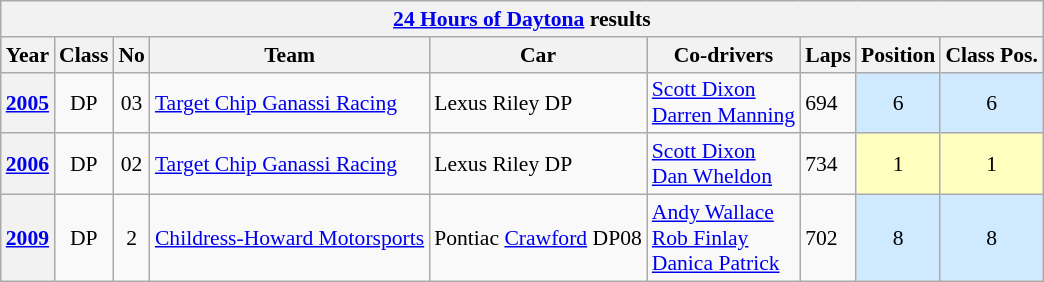<table class="wikitable" style="font-size:90%">
<tr>
<th colspan=45><a href='#'>24 Hours of Daytona</a> results</th>
</tr>
<tr style="background:#abbbdd;">
<th>Year</th>
<th>Class</th>
<th>No</th>
<th>Team</th>
<th>Car</th>
<th>Co-drivers</th>
<th>Laps</th>
<th>Position</th>
<th>Class Pos.</th>
</tr>
<tr>
<th><a href='#'>2005</a></th>
<td align=center>DP</td>
<td align=center>03</td>
<td> <a href='#'>Target Chip Ganassi Racing</a></td>
<td>Lexus Riley DP</td>
<td> <a href='#'>Scott Dixon</a><br> <a href='#'>Darren Manning</a></td>
<td>694</td>
<td style="background:#CFEAFF;" align=center>6</td>
<td style="background:#CFEAFF;" align=center>6</td>
</tr>
<tr>
<th><a href='#'>2006</a></th>
<td align=center>DP</td>
<td align=center>02</td>
<td> <a href='#'>Target Chip Ganassi Racing</a></td>
<td>Lexus Riley DP</td>
<td> <a href='#'>Scott Dixon</a><br> <a href='#'>Dan Wheldon</a></td>
<td>734</td>
<td style="background:#FFFFBF;" align=center>1</td>
<td style="background:#FFFFBF;" align=center>1</td>
</tr>
<tr>
<th><a href='#'>2009</a></th>
<td align=center>DP</td>
<td align=center>2</td>
<td> <a href='#'>Childress-Howard Motorsports</a></td>
<td>Pontiac <a href='#'>Crawford</a> DP08</td>
<td> <a href='#'>Andy Wallace</a><br> <a href='#'>Rob Finlay</a><br> <a href='#'>Danica Patrick</a></td>
<td>702</td>
<td style="background:#CFEAFF;" align=center>8</td>
<td style="background:#CFEAFF;" align=center>8</td>
</tr>
</table>
